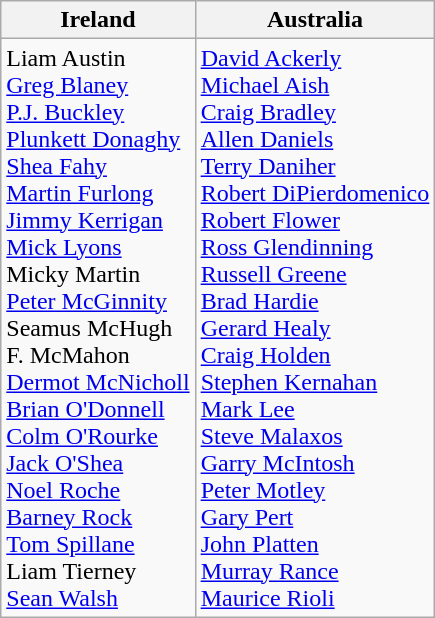<table class="wikitable">
<tr>
<th>Ireland</th>
<th>Australia</th>
</tr>
<tr>
<td>Liam Austin<br><a href='#'>Greg Blaney</a><br><a href='#'>P.J. Buckley</a><br><a href='#'>Plunkett Donaghy</a><br><a href='#'>Shea Fahy</a><br><a href='#'>Martin Furlong</a><br><a href='#'>Jimmy Kerrigan</a><br><a href='#'>Mick Lyons</a><br>Micky Martin<br><a href='#'>Peter McGinnity</a><br>Seamus McHugh<br>F. McMahon<br><a href='#'>Dermot McNicholl</a><br><a href='#'>Brian O'Donnell</a><br><a href='#'>Colm O'Rourke</a><br><a href='#'>Jack O'Shea</a><br><a href='#'>Noel Roche</a><br><a href='#'>Barney Rock</a><br><a href='#'>Tom Spillane</a><br>Liam Tierney<br><a href='#'>Sean Walsh</a></td>
<td><a href='#'>David Ackerly</a><br><a href='#'>Michael Aish</a><br><a href='#'>Craig Bradley</a><br><a href='#'>Allen Daniels</a><br><a href='#'>Terry Daniher</a><br><a href='#'>Robert DiPierdomenico</a><br><a href='#'>Robert Flower</a><br><a href='#'>Ross Glendinning</a><br><a href='#'>Russell Greene</a><br><a href='#'>Brad Hardie</a><br><a href='#'>Gerard Healy</a><br><a href='#'>Craig Holden</a><br><a href='#'>Stephen Kernahan</a><br><a href='#'>Mark Lee</a><br><a href='#'>Steve Malaxos</a><br><a href='#'>Garry McIntosh</a><br><a href='#'>Peter Motley</a><br><a href='#'>Gary Pert</a><br><a href='#'>John Platten</a><br><a href='#'>Murray Rance</a><br><a href='#'>Maurice Rioli</a></td>
</tr>
</table>
